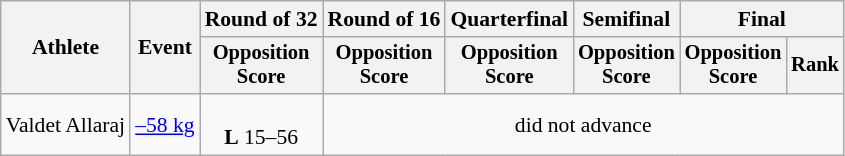<table class=wikitable style=font-size:90%;text-align:center>
<tr>
<th rowspan=2>Athlete</th>
<th rowspan=2>Event</th>
<th>Round of 32</th>
<th>Round of 16</th>
<th>Quarterfinal</th>
<th>Semifinal</th>
<th colspan=2>Final</th>
</tr>
<tr style=font-size:95%>
<th>Opposition<br>Score</th>
<th>Opposition<br>Score</th>
<th>Opposition<br>Score</th>
<th>Opposition<br>Score</th>
<th>Opposition<br>Score</th>
<th>Rank</th>
</tr>
<tr>
<td align=left>Valdet Allaraj</td>
<td align=left><a href='#'>–58 kg</a></td>
<td><br><strong>L</strong> 15–56</td>
<td colspan="8">did not advance</td>
</tr>
</table>
